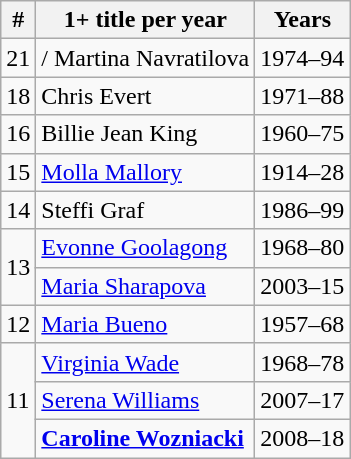<table class=wikitable style="display:inline-table;">
<tr>
<th>#</th>
<th>1+ title per year</th>
<th>Years</th>
</tr>
<tr>
<td>21</td>
<td>/ Martina Navratilova</td>
<td>1974–94</td>
</tr>
<tr>
<td>18</td>
<td> Chris Evert</td>
<td>1971–88</td>
</tr>
<tr>
<td>16</td>
<td> Billie Jean King</td>
<td>1960–75</td>
</tr>
<tr>
<td>15</td>
<td> <a href='#'>Molla Mallory</a></td>
<td>1914–28</td>
</tr>
<tr>
<td>14</td>
<td> Steffi Graf</td>
<td>1986–99</td>
</tr>
<tr>
<td rowspan="2">13</td>
<td> <a href='#'>Evonne Goolagong</a></td>
<td>1968–80</td>
</tr>
<tr>
<td> <a href='#'>Maria Sharapova</a></td>
<td>2003–15</td>
</tr>
<tr>
<td>12</td>
<td> <a href='#'>Maria Bueno</a></td>
<td>1957–68</td>
</tr>
<tr>
<td rowspan="3">11</td>
<td> <a href='#'>Virginia Wade</a></td>
<td>1968–78</td>
</tr>
<tr>
<td> <a href='#'>Serena Williams</a></td>
<td>2007–17</td>
</tr>
<tr>
<td> <strong><a href='#'>Caroline Wozniacki</a></strong></td>
<td>2008–18</td>
</tr>
</table>
